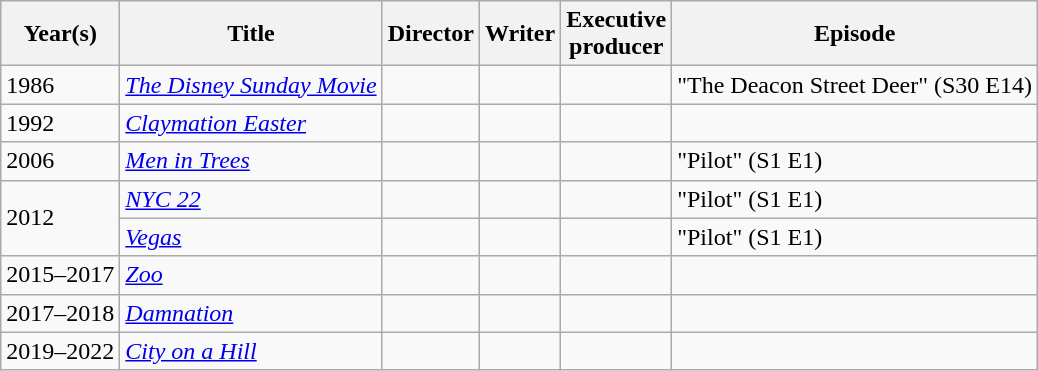<table class="wikitable">
<tr>
<th>Year(s)</th>
<th>Title</th>
<th>Director</th>
<th>Writer</th>
<th>Executive<br>producer</th>
<th>Episode</th>
</tr>
<tr>
<td>1986</td>
<td><em><a href='#'>The Disney Sunday Movie</a></em></td>
<td></td>
<td></td>
<td></td>
<td>"The Deacon Street Deer" (S30 E14)</td>
</tr>
<tr>
<td>1992</td>
<td><em><a href='#'>Claymation Easter</a></em></td>
<td></td>
<td></td>
<td></td>
<td></td>
</tr>
<tr>
<td>2006</td>
<td><em><a href='#'>Men in Trees</a></em></td>
<td></td>
<td></td>
<td></td>
<td>"Pilot" (S1 E1)</td>
</tr>
<tr>
<td rowspan="2">2012</td>
<td><em><a href='#'>NYC 22</a></em></td>
<td></td>
<td></td>
<td></td>
<td>"Pilot" (S1 E1)</td>
</tr>
<tr>
<td><em><a href='#'>Vegas</a></em></td>
<td></td>
<td></td>
<td></td>
<td>"Pilot" (S1 E1)</td>
</tr>
<tr>
<td>2015–2017</td>
<td><em><a href='#'>Zoo</a></em></td>
<td></td>
<td></td>
<td></td>
<td></td>
</tr>
<tr>
<td>2017–2018</td>
<td><em><a href='#'>Damnation</a></em></td>
<td></td>
<td></td>
<td></td>
<td></td>
</tr>
<tr>
<td>2019–2022</td>
<td><em><a href='#'>City on a Hill</a></em></td>
<td></td>
<td></td>
<td></td>
<td></td>
</tr>
</table>
